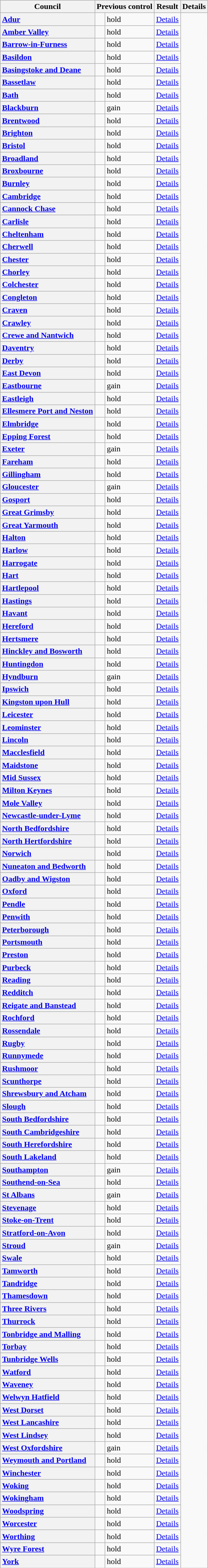<table class="wikitable sortable" border="1">
<tr>
<th scope="col">Council</th>
<th colspan=2>Previous control</th>
<th colspan=2>Result</th>
<th class="unsortable" scope="col">Details</th>
</tr>
<tr>
<th scope="row" style="text-align: left;"><a href='#'>Adur</a></th>
<td></td>
<td> hold</td>
<td><a href='#'>Details</a></td>
</tr>
<tr>
<th scope="row" style="text-align: left;"><a href='#'>Amber Valley</a></th>
<td></td>
<td> hold</td>
<td><a href='#'>Details</a></td>
</tr>
<tr>
<th scope="row" style="text-align: left;"><a href='#'>Barrow-in-Furness</a></th>
<td></td>
<td> hold</td>
<td><a href='#'>Details</a></td>
</tr>
<tr>
<th scope="row" style="text-align: left;"><a href='#'>Basildon</a></th>
<td></td>
<td> hold</td>
<td><a href='#'>Details</a></td>
</tr>
<tr>
<th scope="row" style="text-align: left;"><a href='#'>Basingstoke and Deane</a></th>
<td></td>
<td> hold</td>
<td><a href='#'>Details</a></td>
</tr>
<tr>
<th scope="row" style="text-align: left;"><a href='#'>Bassetlaw</a></th>
<td></td>
<td> hold</td>
<td><a href='#'>Details</a></td>
</tr>
<tr>
<th scope="row" style="text-align: left;"><a href='#'>Bath</a></th>
<td></td>
<td> hold</td>
<td><a href='#'>Details</a></td>
</tr>
<tr>
<th scope="row" style="text-align: left;"><a href='#'>Blackburn</a></th>
<td></td>
<td> gain</td>
<td><a href='#'>Details</a></td>
</tr>
<tr>
<th scope="row" style="text-align: left;"><a href='#'>Brentwood</a></th>
<td></td>
<td> hold</td>
<td><a href='#'>Details</a></td>
</tr>
<tr>
<th scope="row" style="text-align: left;"><a href='#'>Brighton</a></th>
<td></td>
<td> hold</td>
<td><a href='#'>Details</a></td>
</tr>
<tr>
<th scope="row" style="text-align: left;"><a href='#'>Bristol</a></th>
<td></td>
<td> hold</td>
<td><a href='#'>Details</a></td>
</tr>
<tr>
<th scope="row" style="text-align: left;"><a href='#'>Broadland</a></th>
<td></td>
<td> hold</td>
<td><a href='#'>Details</a></td>
</tr>
<tr>
<th scope="row" style="text-align: left;"><a href='#'>Broxbourne</a></th>
<td></td>
<td> hold</td>
<td><a href='#'>Details</a></td>
</tr>
<tr>
<th scope="row" style="text-align: left;"><a href='#'>Burnley</a></th>
<td></td>
<td> hold</td>
<td><a href='#'>Details</a></td>
</tr>
<tr>
<th scope="row" style="text-align: left;"><a href='#'>Cambridge</a></th>
<td></td>
<td> hold</td>
<td><a href='#'>Details</a></td>
</tr>
<tr>
<th scope="row" style="text-align: left;"><a href='#'>Cannock Chase</a></th>
<td></td>
<td> hold</td>
<td><a href='#'>Details</a></td>
</tr>
<tr>
<th scope="row" style="text-align: left;"><a href='#'>Carlisle</a></th>
<td></td>
<td> hold</td>
<td><a href='#'>Details</a></td>
</tr>
<tr>
<th scope="row" style="text-align: left;"><a href='#'>Cheltenham</a></th>
<td></td>
<td> hold</td>
<td><a href='#'>Details</a></td>
</tr>
<tr>
<th scope="row" style="text-align: left;"><a href='#'>Cherwell</a></th>
<td></td>
<td> hold</td>
<td><a href='#'>Details</a></td>
</tr>
<tr>
<th scope="row" style="text-align: left;"><a href='#'>Chester</a></th>
<td></td>
<td> hold</td>
<td><a href='#'>Details</a></td>
</tr>
<tr>
<th scope="row" style="text-align: left;"><a href='#'>Chorley</a></th>
<td></td>
<td> hold</td>
<td><a href='#'>Details</a></td>
</tr>
<tr>
<th scope="row" style="text-align: left;"><a href='#'>Colchester</a></th>
<td></td>
<td> hold</td>
<td><a href='#'>Details</a></td>
</tr>
<tr>
<th scope="row" style="text-align: left;"><a href='#'>Congleton</a></th>
<td></td>
<td> hold</td>
<td><a href='#'>Details</a></td>
</tr>
<tr>
<th scope="row" style="text-align: left;"><a href='#'>Craven</a></th>
<td></td>
<td> hold</td>
<td><a href='#'>Details</a></td>
</tr>
<tr>
<th scope="row" style="text-align: left;"><a href='#'>Crawley</a></th>
<td></td>
<td> hold</td>
<td><a href='#'>Details</a></td>
</tr>
<tr>
<th scope="row" style="text-align: left;"><a href='#'>Crewe and Nantwich</a></th>
<td></td>
<td> hold</td>
<td><a href='#'>Details</a></td>
</tr>
<tr>
<th scope="row" style="text-align: left;"><a href='#'>Daventry</a></th>
<td></td>
<td> hold</td>
<td><a href='#'>Details</a></td>
</tr>
<tr>
<th scope="row" style="text-align: left;"><a href='#'>Derby</a></th>
<td></td>
<td> hold</td>
<td><a href='#'>Details</a></td>
</tr>
<tr>
<th scope="row" style="text-align: left;"><a href='#'>East Devon</a></th>
<td></td>
<td> hold</td>
<td><a href='#'>Details</a></td>
</tr>
<tr>
<th scope="row" style="text-align: left;"><a href='#'>Eastbourne</a></th>
<td></td>
<td> gain</td>
<td><a href='#'>Details</a></td>
</tr>
<tr>
<th scope="row" style="text-align: left;"><a href='#'>Eastleigh</a></th>
<td></td>
<td> hold</td>
<td><a href='#'>Details</a></td>
</tr>
<tr>
<th scope="row" style="text-align: left;"><a href='#'>Ellesmere Port and Neston</a></th>
<td></td>
<td> hold</td>
<td><a href='#'>Details</a></td>
</tr>
<tr>
<th scope="row" style="text-align: left;"><a href='#'>Elmbridge</a></th>
<td></td>
<td> hold</td>
<td><a href='#'>Details</a></td>
</tr>
<tr>
<th scope="row" style="text-align: left;"><a href='#'>Epping Forest</a></th>
<td></td>
<td> hold</td>
<td><a href='#'>Details</a></td>
</tr>
<tr>
<th scope="row" style="text-align: left;"><a href='#'>Exeter</a></th>
<td></td>
<td> gain</td>
<td><a href='#'>Details</a></td>
</tr>
<tr>
<th scope="row" style="text-align: left;"><a href='#'>Fareham</a></th>
<td></td>
<td> hold</td>
<td><a href='#'>Details</a></td>
</tr>
<tr>
<th scope="row" style="text-align: left;"><a href='#'>Gillingham</a></th>
<td></td>
<td> hold</td>
<td><a href='#'>Details</a></td>
</tr>
<tr>
<th scope="row" style="text-align: left;"><a href='#'>Gloucester</a></th>
<td></td>
<td> gain</td>
<td><a href='#'>Details</a></td>
</tr>
<tr>
<th scope="row" style="text-align: left;"><a href='#'>Gosport</a></th>
<td></td>
<td> hold</td>
<td><a href='#'>Details</a></td>
</tr>
<tr>
<th scope="row" style="text-align: left;"><a href='#'>Great Grimsby</a></th>
<td></td>
<td> hold</td>
<td><a href='#'>Details</a></td>
</tr>
<tr>
<th scope="row" style="text-align: left;"><a href='#'>Great Yarmouth</a></th>
<td></td>
<td> hold</td>
<td><a href='#'>Details</a></td>
</tr>
<tr>
<th scope="row" style="text-align: left;"><a href='#'>Halton</a></th>
<td></td>
<td> hold</td>
<td><a href='#'>Details</a></td>
</tr>
<tr>
<th scope="row" style="text-align: left;"><a href='#'>Harlow</a></th>
<td></td>
<td> hold</td>
<td><a href='#'>Details</a></td>
</tr>
<tr>
<th scope="row" style="text-align: left;"><a href='#'>Harrogate</a></th>
<td></td>
<td> hold</td>
<td><a href='#'>Details</a></td>
</tr>
<tr>
<th scope="row" style="text-align: left;"><a href='#'>Hart</a></th>
<td></td>
<td> hold</td>
<td><a href='#'>Details</a></td>
</tr>
<tr>
<th scope="row" style="text-align: left;"><a href='#'>Hartlepool</a></th>
<td></td>
<td> hold</td>
<td><a href='#'>Details</a></td>
</tr>
<tr>
<th scope="row" style="text-align: left;"><a href='#'>Hastings</a></th>
<td></td>
<td> hold</td>
<td><a href='#'>Details</a></td>
</tr>
<tr>
<th scope="row" style="text-align: left;"><a href='#'>Havant</a></th>
<td></td>
<td> hold</td>
<td><a href='#'>Details</a></td>
</tr>
<tr>
<th scope="row" style="text-align: left;"><a href='#'>Hereford</a></th>
<td></td>
<td> hold</td>
<td><a href='#'>Details</a></td>
</tr>
<tr>
<th scope="row" style="text-align: left;"><a href='#'>Hertsmere</a></th>
<td></td>
<td> hold</td>
<td><a href='#'>Details</a></td>
</tr>
<tr>
<th scope="row" style="text-align: left;"><a href='#'>Hinckley and Bosworth</a></th>
<td></td>
<td> hold</td>
<td><a href='#'>Details</a></td>
</tr>
<tr>
<th scope="row" style="text-align: left;"><a href='#'>Huntingdon</a></th>
<td></td>
<td> hold</td>
<td><a href='#'>Details</a></td>
</tr>
<tr>
<th scope="row" style="text-align: left;"><a href='#'>Hyndburn</a></th>
<td></td>
<td> gain</td>
<td><a href='#'>Details</a></td>
</tr>
<tr>
<th scope="row" style="text-align: left;"><a href='#'>Ipswich</a></th>
<td></td>
<td> hold</td>
<td><a href='#'>Details</a></td>
</tr>
<tr>
<th scope="row" style="text-align: left;"><a href='#'>Kingston upon Hull</a></th>
<td></td>
<td> hold</td>
<td><a href='#'>Details</a></td>
</tr>
<tr>
<th scope="row" style="text-align: left;"><a href='#'>Leicester</a></th>
<td></td>
<td> hold</td>
<td><a href='#'>Details</a></td>
</tr>
<tr>
<th scope="row" style="text-align: left;"><a href='#'>Leominster</a></th>
<td></td>
<td> hold</td>
<td><a href='#'>Details</a></td>
</tr>
<tr>
<th scope="row" style="text-align: left;"><a href='#'>Lincoln</a></th>
<td></td>
<td> hold</td>
<td><a href='#'>Details</a></td>
</tr>
<tr>
<th scope="row" style="text-align: left;"><a href='#'>Macclesfield</a></th>
<td></td>
<td> hold</td>
<td><a href='#'>Details</a></td>
</tr>
<tr>
<th scope="row" style="text-align: left;"><a href='#'>Maidstone</a></th>
<td></td>
<td> hold</td>
<td><a href='#'>Details</a></td>
</tr>
<tr>
<th scope="row" style="text-align: left;"><a href='#'>Mid Sussex</a></th>
<td></td>
<td> hold</td>
<td><a href='#'>Details</a></td>
</tr>
<tr>
<th scope="row" style="text-align: left;"><a href='#'>Milton Keynes</a></th>
<td></td>
<td> hold</td>
<td><a href='#'>Details</a></td>
</tr>
<tr>
<th scope="row" style="text-align: left;"><a href='#'>Mole Valley</a></th>
<td></td>
<td> hold</td>
<td><a href='#'>Details</a></td>
</tr>
<tr>
<th scope="row" style="text-align: left;"><a href='#'>Newcastle-under-Lyme</a></th>
<td></td>
<td> hold</td>
<td><a href='#'>Details</a></td>
</tr>
<tr>
<th scope="row" style="text-align: left;"><a href='#'>North Bedfordshire</a></th>
<td></td>
<td> hold</td>
<td><a href='#'>Details</a></td>
</tr>
<tr>
<th scope="row" style="text-align: left;"><a href='#'>North Hertfordshire</a></th>
<td></td>
<td> hold</td>
<td><a href='#'>Details</a></td>
</tr>
<tr>
<th scope="row" style="text-align: left;"><a href='#'>Norwich</a></th>
<td></td>
<td> hold</td>
<td><a href='#'>Details</a></td>
</tr>
<tr>
<th scope="row" style="text-align: left;"><a href='#'>Nuneaton and Bedworth</a></th>
<td></td>
<td> hold</td>
<td><a href='#'>Details</a></td>
</tr>
<tr>
<th scope="row" style="text-align: left;"><a href='#'>Oadby and Wigston</a></th>
<td></td>
<td> hold</td>
<td><a href='#'>Details</a></td>
</tr>
<tr>
<th scope="row" style="text-align: left;"><a href='#'>Oxford</a></th>
<td></td>
<td> hold</td>
<td><a href='#'>Details</a></td>
</tr>
<tr>
<th scope="row" style="text-align: left;"><a href='#'>Pendle</a></th>
<td></td>
<td> hold</td>
<td><a href='#'>Details</a></td>
</tr>
<tr>
<th scope="row" style="text-align: left;"><a href='#'>Penwith</a></th>
<td></td>
<td> hold</td>
<td><a href='#'>Details</a></td>
</tr>
<tr>
<th scope="row" style="text-align: left;"><a href='#'>Peterborough</a></th>
<td></td>
<td> hold</td>
<td><a href='#'>Details</a></td>
</tr>
<tr>
<th scope="row" style="text-align: left;"><a href='#'>Portsmouth</a></th>
<td></td>
<td> hold</td>
<td><a href='#'>Details</a></td>
</tr>
<tr>
<th scope="row" style="text-align: left;"><a href='#'>Preston</a></th>
<td></td>
<td> hold</td>
<td><a href='#'>Details</a></td>
</tr>
<tr>
<th scope="row" style="text-align: left;"><a href='#'>Purbeck</a></th>
<td></td>
<td> hold</td>
<td><a href='#'>Details</a></td>
</tr>
<tr>
<th scope="row" style="text-align: left;"><a href='#'>Reading</a></th>
<td></td>
<td> hold</td>
<td><a href='#'>Details</a></td>
</tr>
<tr>
<th scope="row" style="text-align: left;"><a href='#'>Redditch</a></th>
<td></td>
<td> hold</td>
<td><a href='#'>Details</a></td>
</tr>
<tr>
<th scope="row" style="text-align: left;"><a href='#'>Reigate and Banstead</a></th>
<td></td>
<td> hold</td>
<td><a href='#'>Details</a></td>
</tr>
<tr>
<th scope="row" style="text-align: left;"><a href='#'>Rochford</a></th>
<td></td>
<td> hold</td>
<td><a href='#'>Details</a></td>
</tr>
<tr>
<th scope="row" style="text-align: left;"><a href='#'>Rossendale</a></th>
<td></td>
<td> hold</td>
<td><a href='#'>Details</a></td>
</tr>
<tr>
<th scope="row" style="text-align: left;"><a href='#'>Rugby</a></th>
<td></td>
<td> hold</td>
<td><a href='#'>Details</a></td>
</tr>
<tr>
<th scope="row" style="text-align: left;"><a href='#'>Runnymede</a></th>
<td></td>
<td> hold</td>
<td><a href='#'>Details</a></td>
</tr>
<tr>
<th scope="row" style="text-align: left;"><a href='#'>Rushmoor</a></th>
<td></td>
<td> hold</td>
<td><a href='#'>Details</a></td>
</tr>
<tr>
<th scope="row" style="text-align: left;"><a href='#'>Scunthorpe</a></th>
<td></td>
<td> hold</td>
<td><a href='#'>Details</a></td>
</tr>
<tr>
<th scope="row" style="text-align: left;"><a href='#'>Shrewsbury and Atcham</a></th>
<td></td>
<td> hold</td>
<td><a href='#'>Details</a></td>
</tr>
<tr>
<th scope="row" style="text-align: left;"><a href='#'>Slough</a></th>
<td></td>
<td> hold</td>
<td><a href='#'>Details</a></td>
</tr>
<tr>
<th scope="row" style="text-align: left;"><a href='#'>South Bedfordshire</a></th>
<td></td>
<td> hold</td>
<td><a href='#'>Details</a></td>
</tr>
<tr>
<th scope="row" style="text-align: left;"><a href='#'>South Cambridgeshire</a></th>
<td></td>
<td> hold</td>
<td><a href='#'>Details</a></td>
</tr>
<tr>
<th scope="row" style="text-align: left;"><a href='#'>South Herefordshire</a></th>
<td></td>
<td> hold</td>
<td><a href='#'>Details</a></td>
</tr>
<tr>
<th scope="row" style="text-align: left;"><a href='#'>South Lakeland</a></th>
<td></td>
<td> hold</td>
<td><a href='#'>Details</a></td>
</tr>
<tr>
<th scope="row" style="text-align: left;"><a href='#'>Southampton</a></th>
<td></td>
<td> gain</td>
<td><a href='#'>Details</a></td>
</tr>
<tr>
<th scope="row" style="text-align: left;"><a href='#'>Southend-on-Sea</a></th>
<td></td>
<td> hold</td>
<td><a href='#'>Details</a></td>
</tr>
<tr>
<th scope="row" style="text-align: left;"><a href='#'>St Albans</a></th>
<td></td>
<td> gain</td>
<td><a href='#'>Details</a></td>
</tr>
<tr>
<th scope="row" style="text-align: left;"><a href='#'>Stevenage</a></th>
<td></td>
<td> hold</td>
<td><a href='#'>Details</a></td>
</tr>
<tr>
<th scope="row" style="text-align: left;"><a href='#'>Stoke-on-Trent</a></th>
<td></td>
<td> hold</td>
<td><a href='#'>Details</a></td>
</tr>
<tr>
<th scope="row" style="text-align: left;"><a href='#'>Stratford-on-Avon</a></th>
<td></td>
<td> hold</td>
<td><a href='#'>Details</a></td>
</tr>
<tr>
<th scope="row" style="text-align: left;"><a href='#'>Stroud</a></th>
<td></td>
<td> gain</td>
<td><a href='#'>Details</a></td>
</tr>
<tr>
<th scope="row" style="text-align: left;"><a href='#'>Swale</a></th>
<td></td>
<td> hold</td>
<td><a href='#'>Details</a></td>
</tr>
<tr>
<th scope="row" style="text-align: left;"><a href='#'>Tamworth</a></th>
<td></td>
<td> hold</td>
<td><a href='#'>Details</a></td>
</tr>
<tr>
<th scope="row" style="text-align: left;"><a href='#'>Tandridge</a></th>
<td></td>
<td> hold</td>
<td><a href='#'>Details</a></td>
</tr>
<tr>
<th scope="row" style="text-align: left;"><a href='#'>Thamesdown</a></th>
<td></td>
<td> hold</td>
<td><a href='#'>Details</a></td>
</tr>
<tr>
<th scope="row" style="text-align: left;"><a href='#'>Three Rivers</a></th>
<td></td>
<td> hold</td>
<td><a href='#'>Details</a></td>
</tr>
<tr>
<th scope="row" style="text-align: left;"><a href='#'>Thurrock</a></th>
<td></td>
<td> hold</td>
<td><a href='#'>Details</a></td>
</tr>
<tr>
<th scope="row" style="text-align: left;"><a href='#'>Tonbridge and Malling</a></th>
<td></td>
<td> hold</td>
<td><a href='#'>Details</a></td>
</tr>
<tr>
<th scope="row" style="text-align: left;"><a href='#'>Torbay</a></th>
<td></td>
<td> hold</td>
<td><a href='#'>Details</a></td>
</tr>
<tr>
<th scope="row" style="text-align: left;"><a href='#'>Tunbridge Wells</a></th>
<td></td>
<td> hold</td>
<td><a href='#'>Details</a></td>
</tr>
<tr>
<th scope="row" style="text-align: left;"><a href='#'>Watford</a></th>
<td></td>
<td> hold</td>
<td><a href='#'>Details</a></td>
</tr>
<tr>
<th scope="row" style="text-align: left;"><a href='#'>Waveney</a></th>
<td></td>
<td> hold</td>
<td><a href='#'>Details</a></td>
</tr>
<tr>
<th scope="row" style="text-align: left;"><a href='#'>Welwyn Hatfield</a></th>
<td></td>
<td> hold</td>
<td><a href='#'>Details</a></td>
</tr>
<tr>
<th scope="row" style="text-align: left;"><a href='#'>West Dorset</a></th>
<td></td>
<td> hold</td>
<td><a href='#'>Details</a></td>
</tr>
<tr>
<th scope="row" style="text-align: left;"><a href='#'>West Lancashire</a></th>
<td></td>
<td> hold</td>
<td><a href='#'>Details</a></td>
</tr>
<tr>
<th scope="row" style="text-align: left;"><a href='#'>West Lindsey</a></th>
<td></td>
<td> hold</td>
<td><a href='#'>Details</a></td>
</tr>
<tr>
<th scope="row" style="text-align: left;"><a href='#'>West Oxfordshire</a></th>
<td></td>
<td> gain</td>
<td><a href='#'>Details</a></td>
</tr>
<tr>
<th scope="row" style="text-align: left;"><a href='#'>Weymouth and Portland</a></th>
<td></td>
<td> hold</td>
<td><a href='#'>Details</a></td>
</tr>
<tr>
<th scope="row" style="text-align: left;"><a href='#'>Winchester</a></th>
<td></td>
<td> hold</td>
<td><a href='#'>Details</a></td>
</tr>
<tr>
<th scope="row" style="text-align: left;"><a href='#'>Woking</a></th>
<td></td>
<td> hold</td>
<td><a href='#'>Details</a></td>
</tr>
<tr>
<th scope="row" style="text-align: left;"><a href='#'>Wokingham</a></th>
<td></td>
<td> hold</td>
<td><a href='#'>Details</a></td>
</tr>
<tr>
<th scope="row" style="text-align: left;"><a href='#'>Woodspring</a></th>
<td></td>
<td> hold</td>
<td><a href='#'>Details</a></td>
</tr>
<tr>
<th scope="row" style="text-align: left;"><a href='#'>Worcester</a></th>
<td></td>
<td> hold</td>
<td><a href='#'>Details</a></td>
</tr>
<tr>
<th scope="row" style="text-align: left;"><a href='#'>Worthing</a></th>
<td></td>
<td> hold</td>
<td><a href='#'>Details</a></td>
</tr>
<tr>
<th scope="row" style="text-align: left;"><a href='#'>Wyre Forest</a></th>
<td></td>
<td> hold</td>
<td><a href='#'>Details</a></td>
</tr>
<tr>
<th scope="row" style="text-align: left;"><a href='#'>York</a></th>
<td></td>
<td> hold</td>
<td><a href='#'>Details</a></td>
</tr>
</table>
